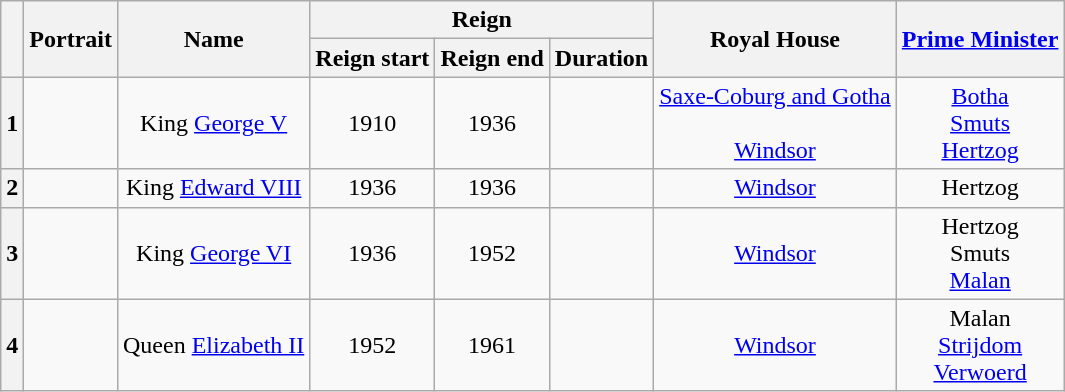<table class="wikitable" style="font-size:100%;text-align:center">
<tr>
<th rowspan="2"></th>
<th rowspan="2">Portrait</th>
<th rowspan="2">Name<br></th>
<th colspan="3">Reign</th>
<th rowspan="2">Royal House</th>
<th rowspan="2"><a href='#'>Prime Minister</a></th>
</tr>
<tr>
<th>Reign start</th>
<th>Reign end</th>
<th>Duration</th>
</tr>
<tr>
<th>1</th>
<td></td>
<td>King <a href='#'>George V</a><br></td>
<td> 1910</td>
<td> 1936</td>
<td></td>
<td><a href='#'>Saxe-Coburg and Gotha</a><br> <br> <a href='#'>Windsor</a><br></td>
<td><a href='#'>Botha</a><br><a href='#'>Smuts</a><br><a href='#'>Hertzog</a></td>
</tr>
<tr>
<th>2</th>
<td></td>
<td>King <a href='#'>Edward VIII</a><br></td>
<td> 1936</td>
<td> 1936<br></td>
<td></td>
<td><a href='#'>Windsor</a></td>
<td>Hertzog</td>
</tr>
<tr>
<th>3</th>
<td></td>
<td>King <a href='#'>George VI</a><br></td>
<td> 1936</td>
<td> 1952</td>
<td></td>
<td><a href='#'>Windsor</a></td>
<td>Hertzog<br>Smuts<br><a href='#'>Malan</a></td>
</tr>
<tr>
<th>4</th>
<td></td>
<td>Queen <a href='#'>Elizabeth II</a><br></td>
<td> 1952</td>
<td> 1961</td>
<td></td>
<td><a href='#'>Windsor</a></td>
<td>Malan<br><a href='#'>Strijdom</a><br><a href='#'>Verwoerd</a></td>
</tr>
</table>
